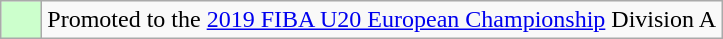<table class="wikitable">
<tr>
<td style="background: #ccffcc; width:20px;"></td>
<td>Promoted to the <a href='#'>2019 FIBA U20 European Championship</a> Division A</td>
</tr>
</table>
